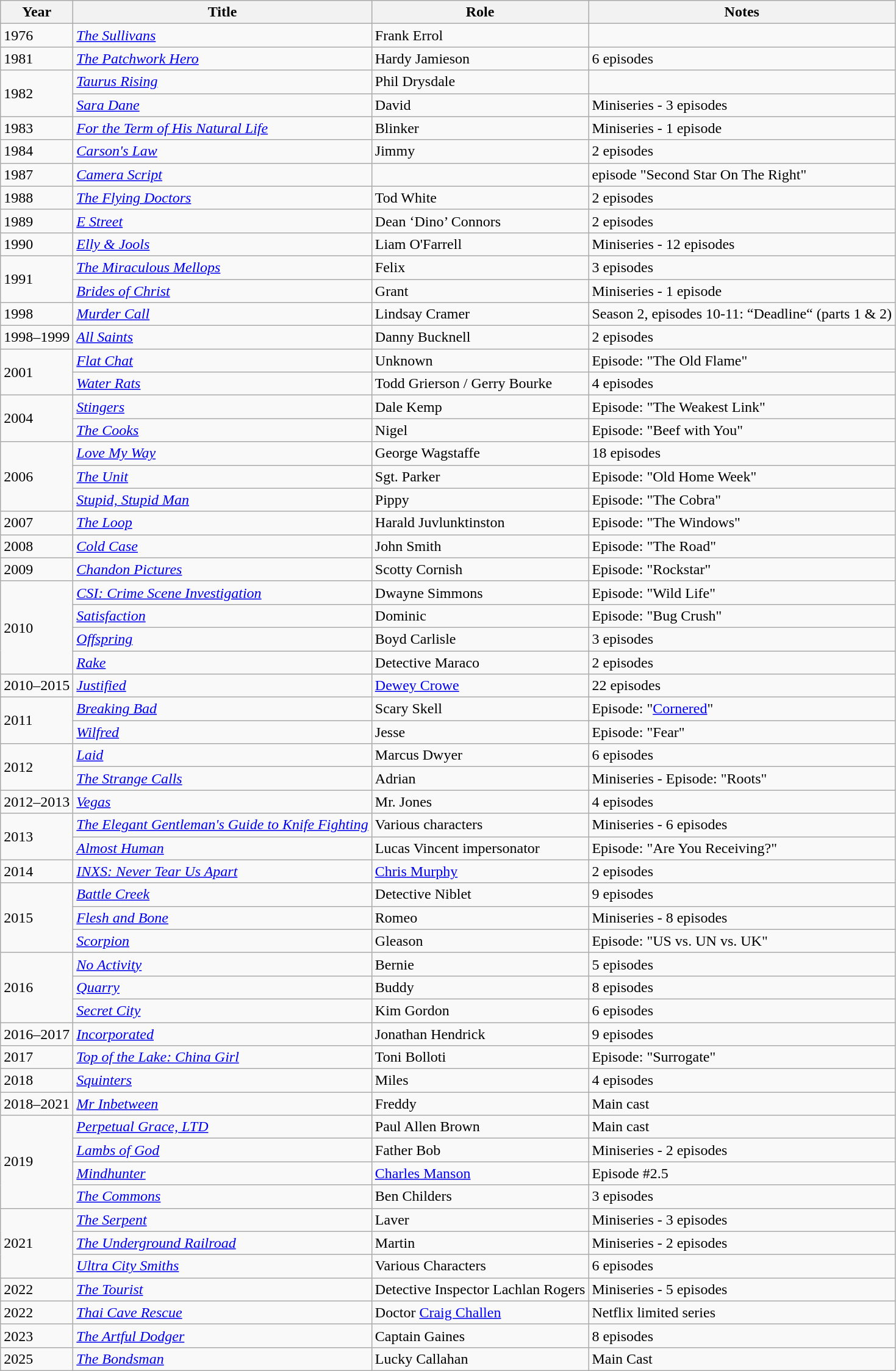<table class="wikitable sortable">
<tr>
<th>Year</th>
<th>Title</th>
<th>Role</th>
<th scope="col" class="unsortable">Notes</th>
</tr>
<tr>
<td>1976</td>
<td><em><a href='#'>The Sullivans</a></em></td>
<td>Frank Errol</td>
<td></td>
</tr>
<tr>
<td>1981</td>
<td><em><a href='#'>The Patchwork Hero</a></em></td>
<td>Hardy Jamieson</td>
<td>6 episodes</td>
</tr>
<tr>
<td rowspan="2">1982</td>
<td><em><a href='#'>Taurus Rising</a></em></td>
<td>Phil Drysdale</td>
<td></td>
</tr>
<tr>
<td><em><a href='#'>Sara Dane</a></em></td>
<td>David</td>
<td>Miniseries - 3 episodes</td>
</tr>
<tr>
<td>1983</td>
<td><em><a href='#'>For the Term of His Natural Life</a></em></td>
<td>Blinker</td>
<td>Miniseries - 1 episode</td>
</tr>
<tr>
<td>1984</td>
<td><em><a href='#'>Carson's Law</a></em></td>
<td>Jimmy</td>
<td>2 episodes</td>
</tr>
<tr>
<td>1987</td>
<td><em><a href='#'>Camera Script</a></em></td>
<td></td>
<td>episode "Second Star On The Right"</td>
</tr>
<tr>
<td>1988</td>
<td><em><a href='#'>The Flying Doctors</a></em></td>
<td>Tod White</td>
<td>2 episodes</td>
</tr>
<tr>
<td>1989</td>
<td><em><a href='#'>E Street</a></em></td>
<td>Dean ‘Dino’ Connors</td>
<td>2 episodes</td>
</tr>
<tr>
<td>1990</td>
<td><em><a href='#'>Elly & Jools</a></em></td>
<td>Liam O'Farrell</td>
<td>Miniseries - 12 episodes</td>
</tr>
<tr>
<td rowspan="2">1991</td>
<td><em><a href='#'>The Miraculous Mellops</a></em></td>
<td>Felix</td>
<td>3 episodes</td>
</tr>
<tr>
<td><em><a href='#'>Brides of Christ</a></em></td>
<td>Grant</td>
<td>Miniseries - 1 episode</td>
</tr>
<tr>
<td>1998</td>
<td><em><a href='#'>Murder Call</a></em></td>
<td>Lindsay Cramer</td>
<td>Season 2, episodes 10-11: “Deadline“ (parts 1 & 2)</td>
</tr>
<tr>
<td>1998–1999</td>
<td><em><a href='#'>All Saints</a></em></td>
<td>Danny Bucknell</td>
<td>2 episodes</td>
</tr>
<tr>
<td rowspan="2">2001</td>
<td><em><a href='#'>Flat Chat</a></em></td>
<td>Unknown</td>
<td>Episode: "The Old Flame"</td>
</tr>
<tr>
<td><em><a href='#'>Water Rats</a></em></td>
<td>Todd Grierson / Gerry Bourke</td>
<td>4 episodes</td>
</tr>
<tr>
<td rowspan="2">2004</td>
<td><em><a href='#'>Stingers</a></em></td>
<td>Dale Kemp</td>
<td>Episode: "The Weakest Link"</td>
</tr>
<tr>
<td><em><a href='#'>The Cooks</a></em></td>
<td>Nigel</td>
<td>Episode: "Beef with You"</td>
</tr>
<tr>
<td rowspan="3">2006</td>
<td><em><a href='#'>Love My Way</a></em></td>
<td>George Wagstaffe</td>
<td>18 episodes</td>
</tr>
<tr>
<td><em><a href='#'>The Unit</a></em></td>
<td>Sgt. Parker</td>
<td>Episode: "Old Home Week"</td>
</tr>
<tr>
<td><em><a href='#'>Stupid, Stupid Man</a></em></td>
<td>Pippy</td>
<td>Episode: "The Cobra"</td>
</tr>
<tr>
<td>2007</td>
<td><em><a href='#'>The Loop</a></em></td>
<td>Harald Juvlunktinston</td>
<td>Episode: "The Windows"</td>
</tr>
<tr>
<td>2008</td>
<td><em><a href='#'>Cold Case</a></em></td>
<td>John Smith</td>
<td>Episode: "The Road"</td>
</tr>
<tr>
<td>2009</td>
<td><em><a href='#'>Chandon Pictures</a></em></td>
<td>Scotty Cornish</td>
<td>Episode: "Rockstar"</td>
</tr>
<tr>
<td rowspan="4">2010</td>
<td><em><a href='#'>CSI: Crime Scene Investigation</a></em></td>
<td>Dwayne Simmons</td>
<td>Episode: "Wild Life"</td>
</tr>
<tr>
<td><em><a href='#'>Satisfaction</a></em></td>
<td>Dominic</td>
<td>Episode: "Bug Crush"</td>
</tr>
<tr>
<td><em><a href='#'>Offspring</a></em></td>
<td>Boyd Carlisle</td>
<td>3 episodes</td>
</tr>
<tr>
<td><em><a href='#'>Rake</a></em></td>
<td>Detective Maraco</td>
<td>2 episodes</td>
</tr>
<tr>
<td>2010–2015</td>
<td><em><a href='#'>Justified</a></em></td>
<td><a href='#'>Dewey Crowe</a></td>
<td>22 episodes</td>
</tr>
<tr>
<td rowspan="2">2011</td>
<td><em><a href='#'>Breaking Bad</a></em></td>
<td>Scary Skell</td>
<td>Episode: "<a href='#'>Cornered</a>"</td>
</tr>
<tr>
<td><em><a href='#'>Wilfred</a></em></td>
<td>Jesse</td>
<td>Episode: "Fear"</td>
</tr>
<tr>
<td rowspan="2">2012</td>
<td><em><a href='#'>Laid</a></em></td>
<td>Marcus Dwyer</td>
<td>6 episodes</td>
</tr>
<tr>
<td><em><a href='#'>The Strange Calls</a></em></td>
<td>Adrian</td>
<td>Miniseries - Episode: "Roots"</td>
</tr>
<tr>
<td>2012–2013</td>
<td><em><a href='#'>Vegas</a></em></td>
<td>Mr. Jones</td>
<td>4 episodes</td>
</tr>
<tr>
<td rowspan="2">2013</td>
<td><em><a href='#'>The Elegant Gentleman's Guide to Knife Fighting</a></em></td>
<td>Various characters</td>
<td>Miniseries - 6 episodes</td>
</tr>
<tr>
<td><em><a href='#'>Almost Human</a></em></td>
<td>Lucas Vincent impersonator</td>
<td>Episode: "Are You Receiving?"</td>
</tr>
<tr>
<td>2014</td>
<td><em><a href='#'>INXS: Never Tear Us Apart</a></em></td>
<td><a href='#'>Chris Murphy</a></td>
<td>2 episodes</td>
</tr>
<tr>
<td rowspan="3">2015</td>
<td><em><a href='#'>Battle Creek</a></em></td>
<td>Detective Niblet</td>
<td>9 episodes</td>
</tr>
<tr>
<td><em><a href='#'>Flesh and Bone</a></em></td>
<td>Romeo</td>
<td>Miniseries - 8 episodes</td>
</tr>
<tr>
<td><em><a href='#'>Scorpion</a></em></td>
<td>Gleason</td>
<td>Episode: "US vs. UN vs. UK"</td>
</tr>
<tr>
<td rowspan="3">2016</td>
<td><em><a href='#'>No Activity</a></em></td>
<td>Bernie</td>
<td>5 episodes</td>
</tr>
<tr>
<td><em><a href='#'>Quarry</a></em></td>
<td>Buddy</td>
<td>8 episodes</td>
</tr>
<tr>
<td><em><a href='#'>Secret City</a></em></td>
<td>Kim Gordon</td>
<td>6 episodes</td>
</tr>
<tr>
<td>2016–2017</td>
<td><em><a href='#'>Incorporated</a></em></td>
<td>Jonathan Hendrick</td>
<td>9 episodes</td>
</tr>
<tr>
<td>2017</td>
<td><em><a href='#'>Top of the Lake: China Girl</a></em></td>
<td>Toni Bolloti</td>
<td>Episode: "Surrogate"</td>
</tr>
<tr>
<td>2018</td>
<td><em><a href='#'>Squinters</a></em></td>
<td>Miles</td>
<td>4 episodes</td>
</tr>
<tr>
<td>2018–2021</td>
<td><em><a href='#'>Mr Inbetween</a></em></td>
<td>Freddy</td>
<td>Main cast</td>
</tr>
<tr>
<td rowspan="4">2019</td>
<td><em><a href='#'>Perpetual Grace, LTD</a></em></td>
<td>Paul Allen Brown</td>
<td>Main cast</td>
</tr>
<tr>
<td><em><a href='#'>Lambs of God</a></em></td>
<td>Father Bob</td>
<td>Miniseries - 2 episodes</td>
</tr>
<tr>
<td><em><a href='#'>Mindhunter</a></em></td>
<td><a href='#'>Charles Manson</a></td>
<td>Episode #2.5</td>
</tr>
<tr>
<td><em><a href='#'>The Commons</a></em></td>
<td>Ben Childers</td>
<td>3 episodes</td>
</tr>
<tr>
<td rowspan="3">2021</td>
<td><em><a href='#'>The Serpent</a></em></td>
<td>Laver</td>
<td>Miniseries - 3 episodes</td>
</tr>
<tr>
<td><em><a href='#'>The Underground Railroad</a></em></td>
<td>Martin</td>
<td>Miniseries - 2 episodes</td>
</tr>
<tr>
<td><em><a href='#'>Ultra City Smiths</a></em></td>
<td>Various Characters</td>
<td>6 episodes</td>
</tr>
<tr>
<td>2022</td>
<td><em><a href='#'>The Tourist</a></em></td>
<td>Detective Inspector Lachlan Rogers</td>
<td>Miniseries - 5 episodes</td>
</tr>
<tr>
<td>2022</td>
<td><em><a href='#'>Thai Cave Rescue</a></em></td>
<td>Doctor <a href='#'>Craig Challen</a></td>
<td>Netflix limited series</td>
</tr>
<tr>
<td>2023</td>
<td><em><a href='#'>The Artful Dodger</a></em></td>
<td>Captain Gaines</td>
<td>8 episodes</td>
</tr>
<tr>
<td>2025</td>
<td><em><a href='#'>The Bondsman</a></em></td>
<td>Lucky Callahan</td>
<td>Main Cast</td>
</tr>
</table>
